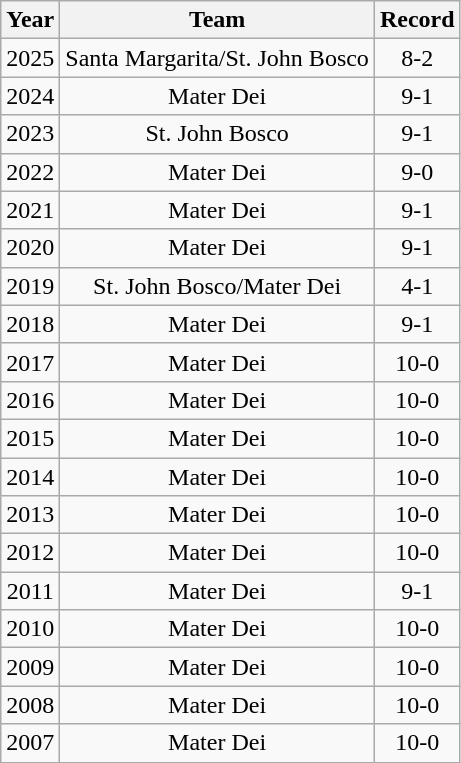<table class="wikitable" style="text-align:center;">
<tr>
<th>Year</th>
<th>Team</th>
<th>Record</th>
</tr>
<tr>
<td>2025</td>
<td>Santa Margarita/St. John Bosco</td>
<td>8-2</td>
</tr>
<tr>
<td>2024</td>
<td>Mater Dei</td>
<td>9-1</td>
</tr>
<tr>
<td>2023</td>
<td>St. John Bosco</td>
<td>9-1</td>
</tr>
<tr>
<td>2022</td>
<td>Mater Dei</td>
<td>9-0</td>
</tr>
<tr>
<td>2021</td>
<td>Mater Dei</td>
<td>9-1</td>
</tr>
<tr>
<td>2020</td>
<td>Mater Dei</td>
<td>9-1</td>
</tr>
<tr>
<td>2019</td>
<td>St. John Bosco/Mater Dei</td>
<td>4-1</td>
</tr>
<tr>
<td>2018</td>
<td>Mater Dei</td>
<td>9-1</td>
</tr>
<tr>
<td>2017</td>
<td>Mater Dei</td>
<td>10-0</td>
</tr>
<tr>
<td>2016</td>
<td>Mater Dei</td>
<td>10-0</td>
</tr>
<tr>
<td>2015</td>
<td>Mater Dei</td>
<td>10-0</td>
</tr>
<tr>
<td>2014</td>
<td>Mater Dei</td>
<td>10-0</td>
</tr>
<tr>
<td>2013</td>
<td>Mater Dei</td>
<td>10-0</td>
</tr>
<tr>
<td>2012</td>
<td>Mater Dei</td>
<td>10-0</td>
</tr>
<tr>
<td>2011</td>
<td>Mater Dei</td>
<td>9-1</td>
</tr>
<tr>
<td>2010</td>
<td>Mater Dei</td>
<td>10-0</td>
</tr>
<tr>
<td>2009</td>
<td>Mater Dei</td>
<td>10-0</td>
</tr>
<tr>
<td>2008</td>
<td>Mater Dei</td>
<td>10-0</td>
</tr>
<tr>
<td>2007</td>
<td>Mater Dei</td>
<td>10-0</td>
</tr>
</table>
